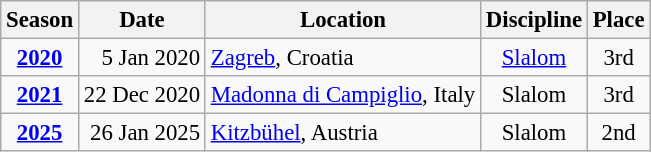<table class="wikitable" style="text-align:center; font-size:95%;">
<tr>
<th>Season</th>
<th>Date</th>
<th>Location</th>
<th>Discipline</th>
<th>Place</th>
</tr>
<tr>
<td><strong><a href='#'>2020</a></strong></td>
<td align=right>5 Jan 2020</td>
<td align=left> <a href='#'>Zagreb</a>, Croatia</td>
<td><a href='#'>Slalom</a></td>
<td>3rd</td>
</tr>
<tr>
<td><strong><a href='#'>2021</a></strong></td>
<td align=right>22 Dec 2020</td>
<td align=left> <a href='#'>Madonna di Campiglio</a>, Italy</td>
<td>Slalom</td>
<td>3rd</td>
</tr>
<tr>
<td><strong><a href='#'>2025</a></strong></td>
<td align=right>26 Jan 2025</td>
<td align=left> <a href='#'>Kitzbühel</a>, Austria</td>
<td>Slalom</td>
<td>2nd</td>
</tr>
</table>
